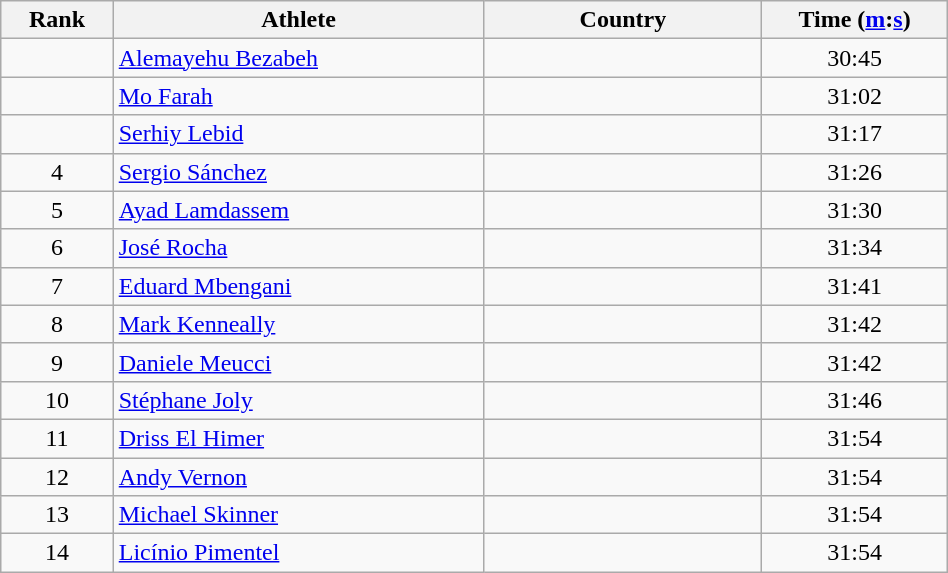<table class="wikitable" width=50%>
<tr>
<th width=5%>Rank</th>
<th width=20%>Athlete</th>
<th width=15%>Country</th>
<th width=10%>Time (<a href='#'>m</a>:<a href='#'>s</a>)</th>
</tr>
<tr align="center">
<td></td>
<td align="left"><a href='#'>Alemayehu Bezabeh</a></td>
<td align="left"></td>
<td>30:45</td>
</tr>
<tr align="center">
<td></td>
<td align="left"><a href='#'>Mo Farah</a></td>
<td align="left"></td>
<td>31:02</td>
</tr>
<tr align="center">
<td></td>
<td align="left"><a href='#'>Serhiy Lebid</a></td>
<td align="left"></td>
<td>31:17</td>
</tr>
<tr align="center">
<td>4</td>
<td align="left"><a href='#'>Sergio Sánchez</a></td>
<td align="left"></td>
<td>31:26</td>
</tr>
<tr align="center">
<td>5</td>
<td align="left"><a href='#'>Ayad Lamdassem</a></td>
<td align="left"></td>
<td>31:30</td>
</tr>
<tr align="center">
<td>6</td>
<td align="left"><a href='#'>José Rocha</a></td>
<td align="left"></td>
<td>31:34</td>
</tr>
<tr align="center">
<td>7</td>
<td align="left"><a href='#'>Eduard Mbengani</a></td>
<td align="left"></td>
<td>31:41</td>
</tr>
<tr align="center">
<td>8</td>
<td align="left"><a href='#'>Mark Kenneally</a></td>
<td align="left"></td>
<td>31:42</td>
</tr>
<tr align="center">
<td>9</td>
<td align="left"><a href='#'>Daniele Meucci</a></td>
<td align="left"></td>
<td>31:42</td>
</tr>
<tr align="center">
<td>10</td>
<td align="left"><a href='#'>Stéphane Joly</a></td>
<td align="left"></td>
<td>31:46</td>
</tr>
<tr align="center">
<td>11</td>
<td align="left"><a href='#'>Driss El Himer</a></td>
<td align="left"></td>
<td>31:54</td>
</tr>
<tr align="center">
<td>12</td>
<td align="left"><a href='#'>Andy Vernon</a></td>
<td align="left"></td>
<td>31:54</td>
</tr>
<tr align="center">
<td>13</td>
<td align="left"><a href='#'>Michael Skinner</a></td>
<td align="left"></td>
<td>31:54</td>
</tr>
<tr align="center">
<td>14</td>
<td align="left"><a href='#'>Licínio Pimentel</a></td>
<td align="left"></td>
<td>31:54</td>
</tr>
</table>
